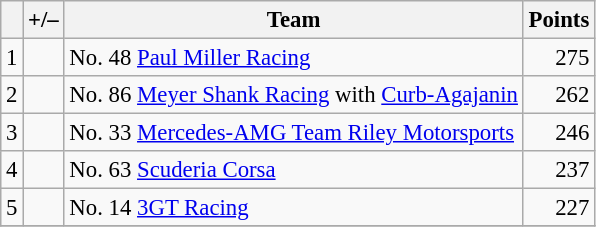<table class="wikitable" style="font-size: 95%;">
<tr>
<th scope="col"></th>
<th scope="col">+/–</th>
<th scope="col">Team</th>
<th scope="col">Points</th>
</tr>
<tr>
<td align=center>1</td>
<td align="left"></td>
<td> No. 48 <a href='#'>Paul Miller Racing</a></td>
<td align=right>275</td>
</tr>
<tr>
<td align=center>2</td>
<td align="left"></td>
<td> No. 86 <a href='#'>Meyer Shank Racing</a> with <a href='#'>Curb-Agajanin</a></td>
<td align=right>262</td>
</tr>
<tr>
<td align=center>3</td>
<td align="left"></td>
<td> No. 33 <a href='#'>Mercedes-AMG Team Riley Motorsports</a></td>
<td align=right>246</td>
</tr>
<tr>
<td align=center>4</td>
<td align="left"></td>
<td> No. 63 <a href='#'>Scuderia Corsa</a></td>
<td align=right>237</td>
</tr>
<tr>
<td align=center>5</td>
<td align="left"></td>
<td> No. 14 <a href='#'>3GT Racing</a></td>
<td align=right>227</td>
</tr>
<tr>
</tr>
</table>
